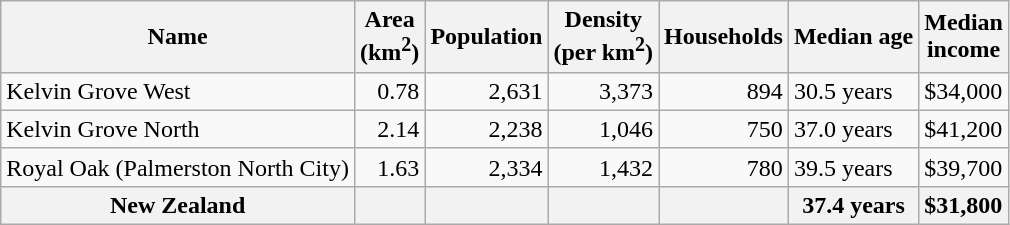<table class="wikitable">
<tr>
<th>Name</th>
<th>Area<br>(km<sup>2</sup>)</th>
<th>Population</th>
<th>Density<br>(per km<sup>2</sup>)</th>
<th>Households</th>
<th>Median age</th>
<th>Median<br>income</th>
</tr>
<tr>
<td>Kelvin Grove West</td>
<td style="text-align:right;">0.78</td>
<td style="text-align:right;">2,631</td>
<td style="text-align:right;">3,373</td>
<td style="text-align:right;">894</td>
<td>30.5 years</td>
<td>$34,000</td>
</tr>
<tr>
<td>Kelvin Grove North</td>
<td style="text-align:right;">2.14</td>
<td style="text-align:right;">2,238</td>
<td style="text-align:right;">1,046</td>
<td style="text-align:right;">750</td>
<td>37.0 years</td>
<td>$41,200</td>
</tr>
<tr>
<td>Royal Oak (Palmerston North City)</td>
<td style="text-align:right;">1.63</td>
<td style="text-align:right;">2,334</td>
<td style="text-align:right;">1,432</td>
<td style="text-align:right;">780</td>
<td>39.5 years</td>
<td>$39,700</td>
</tr>
<tr>
<th>New Zealand</th>
<th></th>
<th></th>
<th></th>
<th></th>
<th>37.4 years</th>
<th style="text-align:left;">$31,800</th>
</tr>
</table>
